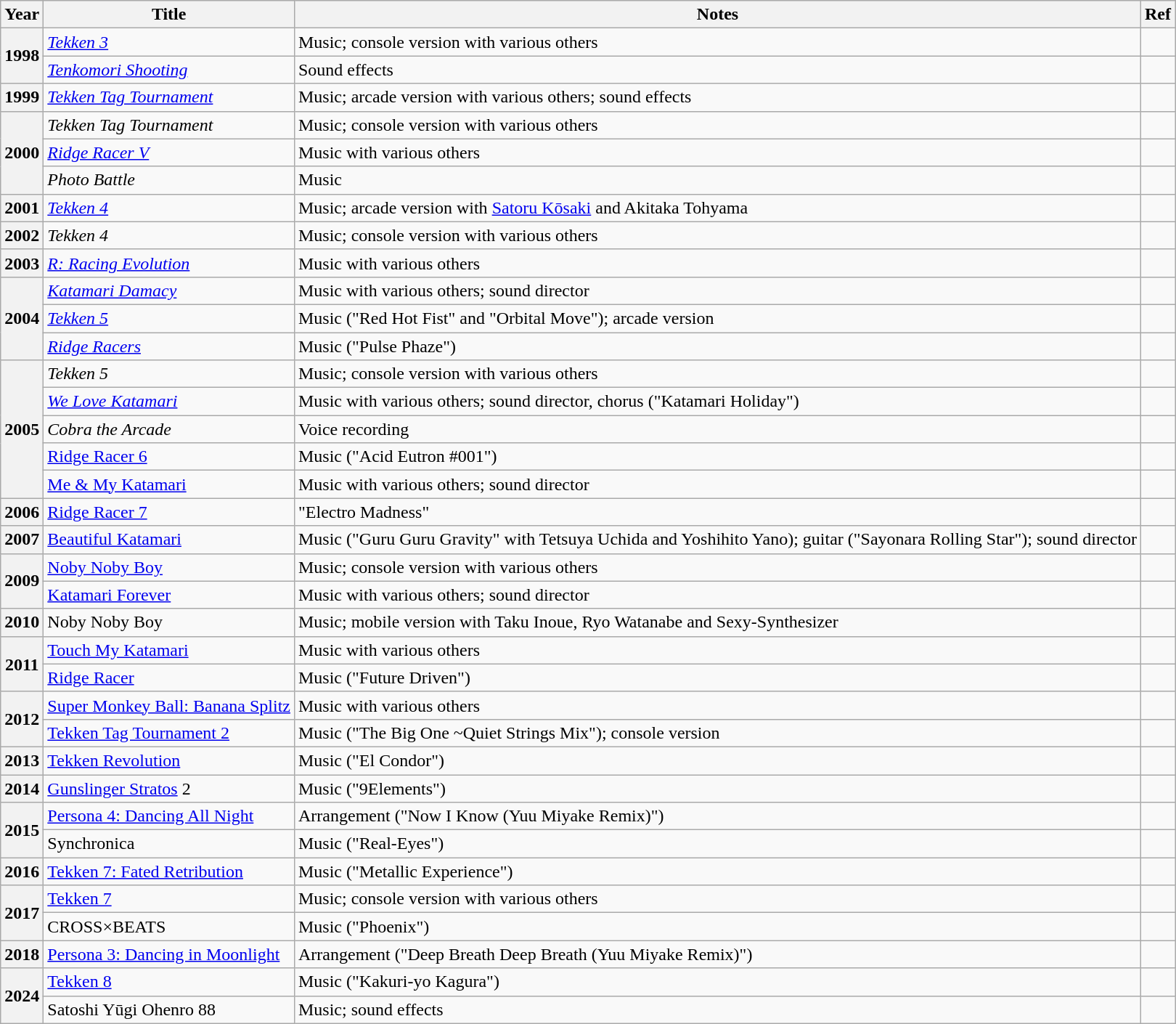<table class="wikitable sortable">
<tr>
<th>Year</th>
<th>Title</th>
<th class="unsortable">Notes</th>
<th class="unsortable">Ref</th>
</tr>
<tr>
<th rowspan="2">1998</th>
<td><em><a href='#'>Tekken 3</a></em></td>
<td>Music; console version with various others</td>
<td></td>
</tr>
<tr>
<td><em><a href='#'>Tenkomori Shooting</a></em></td>
<td>Sound effects</td>
<td></td>
</tr>
<tr>
<th rowspan="1">1999</th>
<td><em><a href='#'>Tekken Tag Tournament</a></em></td>
<td>Music; arcade version with various others; sound effects</td>
<td></td>
</tr>
<tr>
<th rowspan="3">2000</th>
<td><em>Tekken Tag Tournament</em></td>
<td>Music; console version with various others</td>
<td></td>
</tr>
<tr>
<td><em><a href='#'>Ridge Racer V</a></em></td>
<td>Music with various others</td>
<td></td>
</tr>
<tr>
<td><em>Photo Battle</em></td>
<td>Music</td>
<td></td>
</tr>
<tr>
<th rowspan="1">2001</th>
<td><em><a href='#'>Tekken 4</a></em></td>
<td>Music; arcade version with <a href='#'>Satoru Kōsaki</a> and Akitaka Tohyama</td>
<td></td>
</tr>
<tr>
<th rowspan="1">2002</th>
<td><em>Tekken 4</em></td>
<td>Music; console version with various others</td>
<td></td>
</tr>
<tr>
<th rowspan="1">2003</th>
<td><em><a href='#'>R: Racing Evolution</a></em></td>
<td>Music with various others</td>
<td></td>
</tr>
<tr>
<th rowspan="3">2004</th>
<td><em><a href='#'>Katamari Damacy</a></em></td>
<td>Music with various others; sound director</td>
<td></td>
</tr>
<tr>
<td><em><a href='#'>Tekken 5</a></em></td>
<td>Music ("Red Hot Fist" and "Orbital Move"); arcade version</td>
<td></td>
</tr>
<tr>
<td><em><a href='#'>Ridge Racers</a></em></td>
<td>Music ("Pulse Phaze")</td>
<td></td>
</tr>
<tr>
<th rowspan="5">2005</th>
<td><em>Tekken 5</em></td>
<td>Music; console version with various others</td>
<td></td>
</tr>
<tr>
<td><em><a href='#'>We Love Katamari</a></em></td>
<td>Music with various others; sound director, chorus ("Katamari Holiday")</td>
<td></td>
</tr>
<tr>
<td><em>Cobra the Arcade</td>
<td>Voice recording</td>
<td></td>
</tr>
<tr>
<td></em><a href='#'>Ridge Racer 6</a><em></td>
<td>Music ("Acid Eutron #001")</td>
<td></td>
</tr>
<tr>
<td></em><a href='#'>Me & My Katamari</a><em></td>
<td>Music with various others; sound director</td>
<td></td>
</tr>
<tr>
<th rowspan="1">2006</th>
<td></em><a href='#'>Ridge Racer 7</a><em></td>
<td>"Electro Madness"</td>
<td></td>
</tr>
<tr>
<th rowspan="1">2007</th>
<td></em><a href='#'>Beautiful Katamari</a><em></td>
<td>Music ("Guru Guru Gravity" with Tetsuya Uchida and Yoshihito Yano); guitar ("Sayonara Rolling Star"); sound director</td>
<td></td>
</tr>
<tr>
<th rowspan="2">2009</th>
<td></em><a href='#'>Noby Noby Boy</a><em></td>
<td>Music; console version with various others</td>
<td></td>
</tr>
<tr>
<td></em><a href='#'>Katamari Forever</a><em></td>
<td>Music with various others; sound director</td>
<td></td>
</tr>
<tr>
<th rowspan="1">2010</th>
<td></em>Noby Noby Boy<em></td>
<td>Music; mobile version with Taku Inoue, Ryo Watanabe and Sexy-Synthesizer</td>
<td></td>
</tr>
<tr>
<th rowspan="2">2011</th>
<td></em><a href='#'>Touch My Katamari</a><em></td>
<td>Music with various others</td>
<td></td>
</tr>
<tr>
<td></em><a href='#'>Ridge Racer</a><em></td>
<td>Music ("Future Driven")</td>
<td></td>
</tr>
<tr>
<th rowspan="2">2012</th>
<td></em><a href='#'>Super Monkey Ball: Banana Splitz</a><em></td>
<td>Music with various others</td>
<td></td>
</tr>
<tr>
<td></em><a href='#'>Tekken Tag Tournament 2</a><em></td>
<td>Music ("The Big One ~Quiet Strings Mix"); console version</td>
<td></td>
</tr>
<tr>
<th rowspan="1">2013</th>
<td></em><a href='#'>Tekken Revolution</a><em></td>
<td>Music ("El Condor")</td>
<td></td>
</tr>
<tr>
<th rowspan="1">2014</th>
<td></em><a href='#'>Gunslinger Stratos</a> 2<em></td>
<td>Music ("9Elements")</td>
<td></td>
</tr>
<tr>
<th rowspan="2">2015</th>
<td></em><a href='#'>Persona 4: Dancing All Night</a><em></td>
<td>Arrangement ("Now I Know (Yuu Miyake Remix)")</td>
<td></td>
</tr>
<tr>
<td></em>Synchronica<em></td>
<td>Music ("Real-Eyes")</td>
<td></td>
</tr>
<tr>
<th rowspan="1">2016</th>
<td></em><a href='#'>Tekken 7: Fated Retribution</a><em></td>
<td>Music ("Metallic Experience")</td>
<td></td>
</tr>
<tr>
<th rowspan="2">2017</th>
<td></em><a href='#'>Tekken 7</a><em></td>
<td>Music; console version with various others</td>
<td></td>
</tr>
<tr>
<td></em>CROSS×BEATS<em></td>
<td>Music ("Phoenix")</td>
<td></td>
</tr>
<tr>
<th>2018</th>
<td></em><a href='#'>Persona 3: Dancing in Moonlight</a><em></td>
<td>Arrangement ("Deep Breath Deep Breath (Yuu Miyake Remix)")</td>
<td></td>
</tr>
<tr>
<th rowspan="2">2024</th>
<td></em><a href='#'>Tekken 8</a><em></td>
<td>Music ("Kakuri-yo Kagura")</td>
<td></td>
</tr>
<tr>
<td></em>Satoshi Yūgi Ohenro 88<em></td>
<td>Music; sound effects</td>
<td></td>
</tr>
</table>
